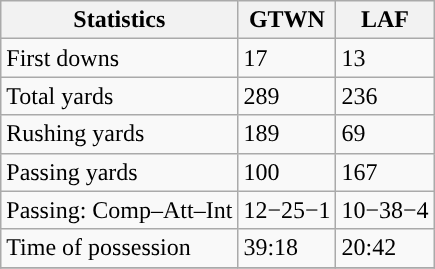<table class="wikitable" style="float: left;">
<tr>
<th>Statistics</th>
<th>GTWN</th>
<th>LAF</th>
</tr>
<tr>
<td>First downs</td>
<td>17</td>
<td>13</td>
</tr>
<tr>
<td>Total yards</td>
<td>289</td>
<td>236</td>
</tr>
<tr>
<td>Rushing yards</td>
<td>189</td>
<td>69</td>
</tr>
<tr>
<td>Passing yards</td>
<td>100</td>
<td>167</td>
</tr>
<tr>
<td>Passing: Comp–Att–Int</td>
<td>12−25−1</td>
<td>10−38−4</td>
</tr>
<tr>
<td>Time of possession</td>
<td>39:18</td>
<td>20:42</td>
</tr>
<tr>
</tr>
</table>
